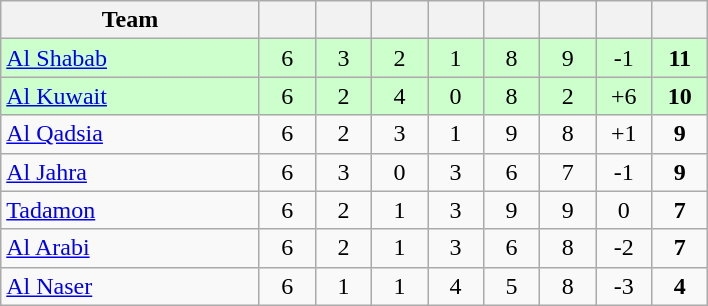<table class="wikitable" style="text-align: center;">
<tr>
<th width=165>Team</th>
<th width=30></th>
<th width=30></th>
<th width=30></th>
<th width=30></th>
<th width=30></th>
<th width=30></th>
<th width=30></th>
<th width=30></th>
</tr>
<tr style="background:#ccffcc;">
<td align=left><a href='#'>Al Shabab</a></td>
<td>6</td>
<td>3</td>
<td>2</td>
<td>1</td>
<td>8</td>
<td>9</td>
<td>-1</td>
<td><strong>11</strong></td>
</tr>
<tr style="background:#ccffcc;">
<td align=left><a href='#'>Al Kuwait</a></td>
<td>6</td>
<td>2</td>
<td>4</td>
<td>0</td>
<td>8</td>
<td>2</td>
<td>+6</td>
<td><strong>10</strong></td>
</tr>
<tr>
<td align=left><a href='#'>Al Qadsia</a></td>
<td>6</td>
<td>2</td>
<td>3</td>
<td>1</td>
<td>9</td>
<td>8</td>
<td>+1</td>
<td><strong>9</strong></td>
</tr>
<tr>
<td align=left><a href='#'>Al Jahra</a></td>
<td>6</td>
<td>3</td>
<td>0</td>
<td>3</td>
<td>6</td>
<td>7</td>
<td>-1</td>
<td><strong>9</strong></td>
</tr>
<tr>
<td align=left><a href='#'>Tadamon</a></td>
<td>6</td>
<td>2</td>
<td>1</td>
<td>3</td>
<td>9</td>
<td>9</td>
<td>0</td>
<td><strong>7</strong></td>
</tr>
<tr>
<td align=left><a href='#'>Al Arabi</a></td>
<td>6</td>
<td>2</td>
<td>1</td>
<td>3</td>
<td>6</td>
<td>8</td>
<td>-2</td>
<td><strong>7</strong></td>
</tr>
<tr>
<td align=left><a href='#'>Al Naser</a></td>
<td>6</td>
<td>1</td>
<td>1</td>
<td>4</td>
<td>5</td>
<td>8</td>
<td>-3</td>
<td><strong>4</strong></td>
</tr>
</table>
